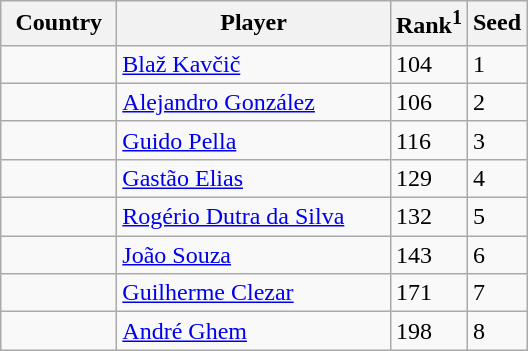<table class="sortable wikitable">
<tr>
<th width="70">Country</th>
<th width="175">Player</th>
<th>Rank<sup>1</sup></th>
<th>Seed</th>
</tr>
<tr>
<td></td>
<td><a href='#'>Blaž Kavčič</a></td>
<td>104</td>
<td>1</td>
</tr>
<tr>
<td></td>
<td><a href='#'>Alejandro González</a></td>
<td>106</td>
<td>2</td>
</tr>
<tr>
<td></td>
<td><a href='#'>Guido Pella</a></td>
<td>116</td>
<td>3</td>
</tr>
<tr>
<td></td>
<td><a href='#'>Gastão Elias</a></td>
<td>129</td>
<td>4</td>
</tr>
<tr>
<td></td>
<td><a href='#'>Rogério Dutra da Silva</a></td>
<td>132</td>
<td>5</td>
</tr>
<tr>
<td></td>
<td><a href='#'>João Souza</a></td>
<td>143</td>
<td>6</td>
</tr>
<tr>
<td></td>
<td><a href='#'>Guilherme Clezar</a></td>
<td>171</td>
<td>7</td>
</tr>
<tr>
<td></td>
<td><a href='#'>André Ghem</a></td>
<td>198</td>
<td>8<br></td>
</tr>
</table>
